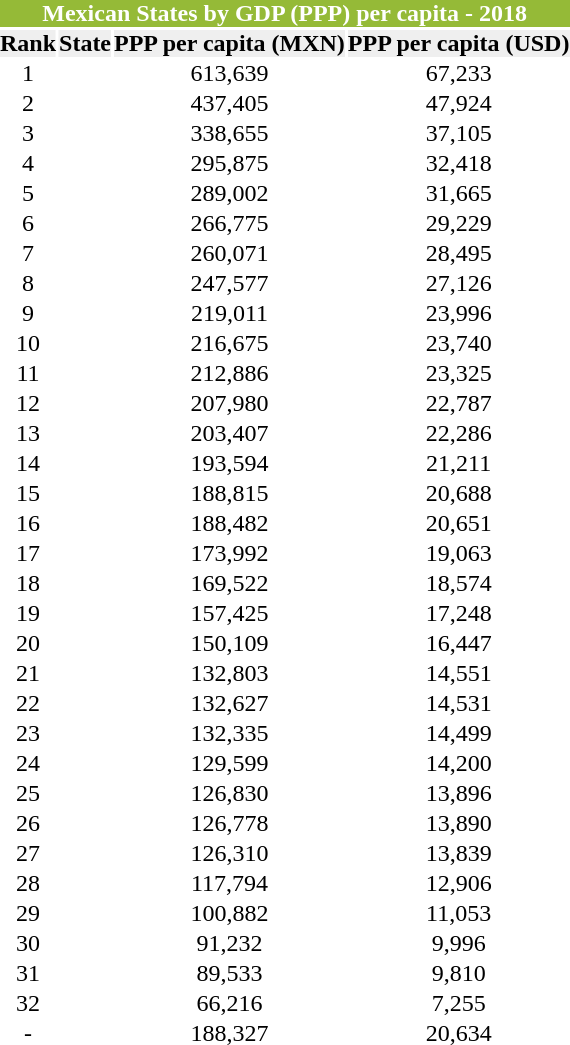<table class="toc sortable" cellpadding=0 cellspacing=2 style="float:left; text-align:center;clear:all; margin-left:4px; font-size:100%">
<tr>
<th style="color:white" colspan="5" bgcolor="#95BA37">Mexican States by GDP (PPP) per capita - 2018</th>
</tr>
<tr bgcolor=#efefef>
<th>Rank</th>
<th>State</th>
<th>PPP per capita (MXN)</th>
<th>PPP per capita (USD)</th>
</tr>
<tr>
<td align="center">1</td>
<td align="left"></td>
<td align="center">613,639</td>
<td align="center">67,233</td>
</tr>
<tr>
<td align="center">2</td>
<td align="left"></td>
<td align="center">437,405</td>
<td align="center">47,924</td>
</tr>
<tr>
<td align="center">3</td>
<td align="left"></td>
<td align="center">338,655</td>
<td align="center">37,105</td>
</tr>
<tr>
<td align="center">4</td>
<td align="left"></td>
<td align="center">295,875</td>
<td align="center">32,418</td>
</tr>
<tr>
<td align="center">5</td>
<td align="left"></td>
<td align="center">289,002</td>
<td align="center">31,665</td>
</tr>
<tr>
<td align="center">6</td>
<td align="left"></td>
<td align="center">266,775</td>
<td align="center">29,229</td>
</tr>
<tr>
<td align="center">7</td>
<td align="left"></td>
<td align="center">260,071</td>
<td align="center">28,495</td>
</tr>
<tr>
<td align="center">8</td>
<td align="left"></td>
<td align="center">247,577</td>
<td align="center">27,126</td>
</tr>
<tr>
<td align="center">9</td>
<td align="left"></td>
<td align="center">219,011</td>
<td align="center">23,996</td>
</tr>
<tr>
<td align="center">10</td>
<td align="left"></td>
<td align="center">216,675</td>
<td align="center">23,740</td>
</tr>
<tr>
<td align="center">11</td>
<td align="left"></td>
<td align="center">212,886</td>
<td align="center">23,325</td>
</tr>
<tr>
<td align="center">12</td>
<td align="left"></td>
<td align="center">207,980</td>
<td align="center">22,787</td>
</tr>
<tr>
<td align="center">13</td>
<td align="left"></td>
<td align="center">203,407</td>
<td align="center">22,286</td>
</tr>
<tr>
<td align="center">14</td>
<td align="left"></td>
<td align="center">193,594</td>
<td align="center">21,211</td>
</tr>
<tr>
<td align="center">15</td>
<td align="left"></td>
<td align="center">188,815</td>
<td align="center">20,688</td>
</tr>
<tr>
<td align="center">16</td>
<td align="left"></td>
<td align="center">188,482</td>
<td align="center">20,651</td>
</tr>
<tr>
<td align="center">17</td>
<td align="left"></td>
<td align="center">173,992</td>
<td align="center">19,063</td>
</tr>
<tr>
<td align="center">18</td>
<td align="left"></td>
<td align="center">169,522</td>
<td align="center">18,574</td>
</tr>
<tr>
<td align="center">19</td>
<td align="left"></td>
<td align="center">157,425</td>
<td align="center">17,248</td>
</tr>
<tr>
<td align="center">20</td>
<td align="left"></td>
<td align="center">150,109</td>
<td align="center">16,447</td>
</tr>
<tr>
<td align="center">21</td>
<td align="left"></td>
<td align="center">132,803</td>
<td align="center">14,551</td>
</tr>
<tr>
<td align="center">22</td>
<td align="left"></td>
<td align="center">132,627</td>
<td align="center">14,531</td>
</tr>
<tr>
<td align="center">23</td>
<td align="left"></td>
<td align="center">132,335</td>
<td align="center">14,499</td>
</tr>
<tr>
<td align="center">24</td>
<td align="left"></td>
<td align="center">129,599</td>
<td align="center">14,200</td>
</tr>
<tr>
<td align="center">25</td>
<td align="left"></td>
<td align="center">126,830</td>
<td align="center">13,896</td>
</tr>
<tr>
<td align="center">26</td>
<td align="left"></td>
<td align="center">126,778</td>
<td align="center">13,890</td>
</tr>
<tr>
<td align="center">27</td>
<td align="left"></td>
<td align="center">126,310</td>
<td align="center">13,839</td>
</tr>
<tr>
<td align="center">28</td>
<td align="left"></td>
<td align="center">117,794</td>
<td align="center">12,906</td>
</tr>
<tr>
<td align="center">29</td>
<td align="left"></td>
<td align="center">100,882</td>
<td align="center">11,053</td>
</tr>
<tr>
<td align="center">30</td>
<td align="left"></td>
<td align="center">91,232</td>
<td align="center">9,996</td>
</tr>
<tr>
<td align="center">31</td>
<td align="left"></td>
<td align="center">89,533</td>
<td align="center">9,810</td>
</tr>
<tr>
<td align="center">32</td>
<td align="left"></td>
<td align="center">66,216</td>
<td align="center">7,255</td>
</tr>
<tr>
<td align="center">-</td>
<td align="left"></td>
<td align="center">188,327</td>
<td align="center">20,634</td>
</tr>
</table>
